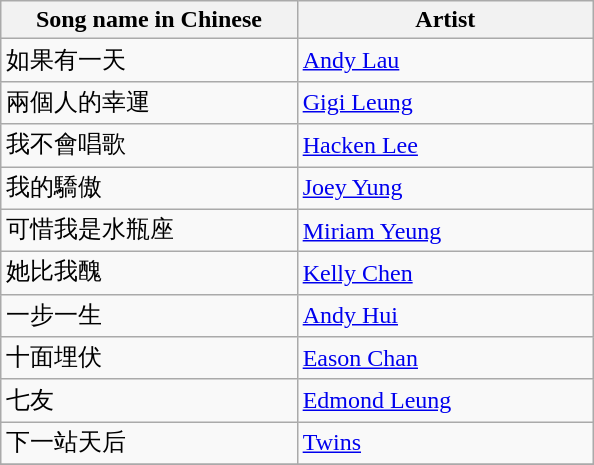<table class="wikitable">
<tr>
<th width=40%>Song name in Chinese</th>
<th width=40%>Artist</th>
</tr>
<tr>
<td>如果有一天</td>
<td><a href='#'>Andy Lau</a></td>
</tr>
<tr>
<td>兩個人的幸運</td>
<td><a href='#'>Gigi Leung</a></td>
</tr>
<tr>
<td>我不會唱歌</td>
<td><a href='#'>Hacken Lee</a></td>
</tr>
<tr>
<td>我的驕傲</td>
<td><a href='#'>Joey Yung</a></td>
</tr>
<tr>
<td>可惜我是水瓶座</td>
<td><a href='#'>Miriam Yeung</a></td>
</tr>
<tr>
<td>她比我醜</td>
<td><a href='#'>Kelly Chen</a></td>
</tr>
<tr>
<td>一步一生</td>
<td><a href='#'>Andy Hui</a></td>
</tr>
<tr>
<td>十面埋伏</td>
<td><a href='#'>Eason Chan</a></td>
</tr>
<tr>
<td>七友</td>
<td><a href='#'>Edmond Leung</a></td>
</tr>
<tr>
<td>下一站天后</td>
<td><a href='#'>Twins</a></td>
</tr>
<tr>
</tr>
</table>
